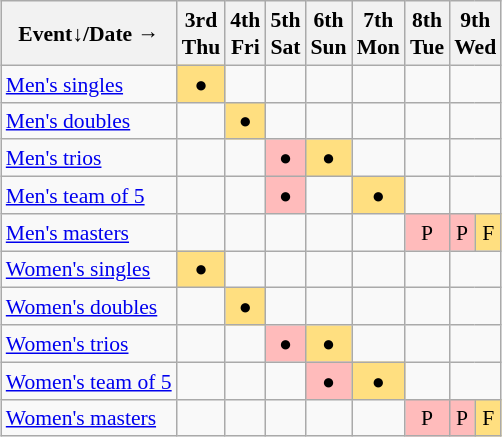<table class="wikitable" style="margin:0.5em auto; font-size:90%; line-height:1.25em; text-align:center">
<tr>
<th>Event↓/Date →</th>
<th>3rd<br>Thu</th>
<th>4th<br>Fri</th>
<th>5th<br>Sat</th>
<th>6th<br>Sun</th>
<th>7th<br>Mon</th>
<th>8th<br>Tue</th>
<th colspan=2>9th<br>Wed</th>
</tr>
<tr>
<td align="left"><a href='#'>Men's singles</a></td>
<td bgcolor="#FFDF80">●</td>
<td></td>
<td></td>
<td></td>
<td></td>
<td></td>
<td colspan=2></td>
</tr>
<tr>
<td align="left"><a href='#'>Men's doubles</a></td>
<td></td>
<td bgcolor="#FFDF80">●</td>
<td></td>
<td></td>
<td></td>
<td></td>
<td colspan=2></td>
</tr>
<tr>
<td align="left"><a href='#'>Men's trios</a></td>
<td></td>
<td></td>
<td bgcolor="#FFBBBB">●</td>
<td bgcolor="#FFDF80">●</td>
<td></td>
<td></td>
<td colspan=2></td>
</tr>
<tr>
<td align="left"><a href='#'>Men's team of 5</a></td>
<td></td>
<td></td>
<td bgcolor="#FFBBBB">●</td>
<td></td>
<td bgcolor="#FFDF80">●</td>
<td></td>
<td colspan=2></td>
</tr>
<tr>
<td align="left"><a href='#'>Men's masters</a></td>
<td></td>
<td></td>
<td></td>
<td></td>
<td></td>
<td bgcolor="#FFBBBB">P</td>
<td bgcolor="#FFBBBB">P</td>
<td bgcolor="#FFDF80">F</td>
</tr>
<tr>
<td align="left"><a href='#'>Women's singles</a></td>
<td bgcolor="#FFDF80">●</td>
<td></td>
<td></td>
<td></td>
<td></td>
<td></td>
<td colspan=2></td>
</tr>
<tr>
<td align="left"><a href='#'>Women's doubles</a></td>
<td></td>
<td bgcolor="#FFDF80">●</td>
<td></td>
<td></td>
<td></td>
<td></td>
<td colspan=2></td>
</tr>
<tr>
<td align="left"><a href='#'>Women's trios</a></td>
<td></td>
<td></td>
<td bgcolor="#FFBBBB">●</td>
<td bgcolor="#FFDF80">●</td>
<td></td>
<td></td>
<td colspan=2></td>
</tr>
<tr>
<td align="left"><a href='#'>Women's team of 5</a></td>
<td></td>
<td></td>
<td></td>
<td bgcolor="#FFBBBB">●</td>
<td bgcolor="#FFDF80">●</td>
<td></td>
<td colspan=2></td>
</tr>
<tr>
<td align="left"><a href='#'>Women's masters</a></td>
<td></td>
<td></td>
<td></td>
<td></td>
<td></td>
<td bgcolor="#FFBBBB">P</td>
<td bgcolor="#FFBBBB">P</td>
<td bgcolor="#FFDF80">F</td>
</tr>
</table>
